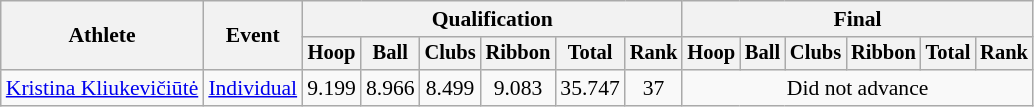<table class=wikitable style="font-size:90%">
<tr>
<th rowspan=2>Athlete</th>
<th rowspan=2>Event</th>
<th colspan=6>Qualification</th>
<th colspan=6>Final</th>
</tr>
<tr style="font-size:95%">
<th>Hoop</th>
<th>Ball</th>
<th>Clubs</th>
<th>Ribbon</th>
<th>Total</th>
<th>Rank</th>
<th>Hoop</th>
<th>Ball</th>
<th>Clubs</th>
<th>Ribbon</th>
<th>Total</th>
<th>Rank</th>
</tr>
<tr align=center>
<td align=left><a href='#'>Kristina Kliukevičiūtė</a></td>
<td align=left><a href='#'>Individual</a></td>
<td>9.199</td>
<td>8.966</td>
<td>8.499</td>
<td>9.083</td>
<td>35.747</td>
<td>37</td>
<td colspan=6>Did not advance</td>
</tr>
</table>
